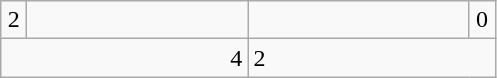<table class=wikitable>
<tr>
<td align=center width=10>2</td>
<td align=center width=140></td>
<td align="center" width="140"></td>
<td align="center" width="10">0</td>
</tr>
<tr>
<td colspan=2 align=right>4</td>
<td colspan="2">2</td>
</tr>
</table>
